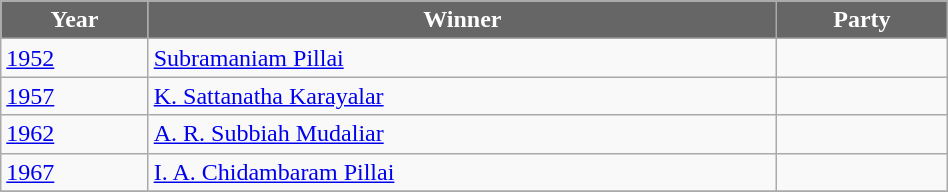<table class="wikitable" width="50%">
<tr>
<th style="background-color:#666666; color:white">Year</th>
<th style="background-color:#666666; color:white">Winner</th>
<th style="background-color:#666666; color:white" colspan="2">Party</th>
</tr>
<tr>
<td><a href='#'>1952</a></td>
<td><a href='#'>Subramaniam Pillai</a></td>
<td></td>
</tr>
<tr>
<td><a href='#'>1957</a></td>
<td><a href='#'>K. Sattanatha Karayalar</a></td>
<td></td>
</tr>
<tr>
<td><a href='#'>1962</a></td>
<td><a href='#'>A. R. Subbiah Mudaliar</a></td>
<td></td>
</tr>
<tr>
<td><a href='#'>1967</a></td>
<td><a href='#'>I. A. Chidambaram Pillai</a></td>
<td></td>
</tr>
<tr>
</tr>
</table>
